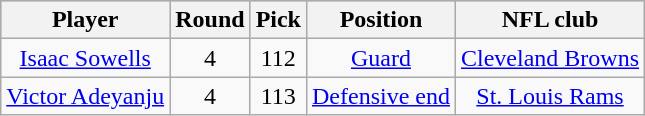<table class="wikitable" style="text-align:center;">
<tr style="background:#C0C0C0;">
<th>Player</th>
<th>Round</th>
<th>Pick</th>
<th>Position</th>
<th>NFL club</th>
</tr>
<tr>
<td><a href='#'>Isaac Sowells</a></td>
<td>4</td>
<td>112</td>
<td><a href='#'>Guard</a></td>
<td><a href='#'>Cleveland Browns</a></td>
</tr>
<tr>
<td><a href='#'>Victor Adeyanju</a></td>
<td>4</td>
<td>113</td>
<td><a href='#'>Defensive end</a></td>
<td><a href='#'>St. Louis Rams</a></td>
</tr>
</table>
